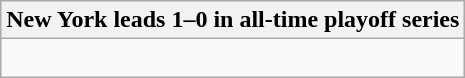<table class="wikitable collapsible collapsed">
<tr>
<th>New York leads 1–0 in all-time playoff series</th>
</tr>
<tr>
<td><br></td>
</tr>
</table>
